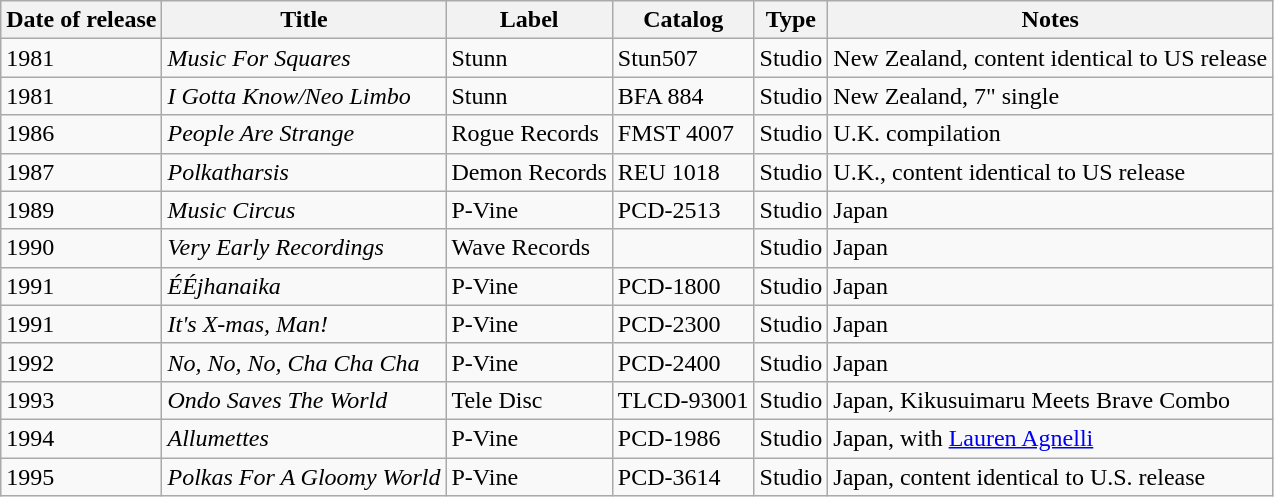<table class="wikitable">
<tr>
<th>Date of release</th>
<th>Title</th>
<th>Label</th>
<th>Catalog</th>
<th>Type</th>
<th>Notes</th>
</tr>
<tr>
<td>1981</td>
<td><em>Music For Squares</em></td>
<td>Stunn</td>
<td>Stun507</td>
<td>Studio</td>
<td>New Zealand, content identical to US release</td>
</tr>
<tr>
<td>1981</td>
<td><em>I Gotta Know/Neo Limbo</em></td>
<td>Stunn</td>
<td>BFA 884</td>
<td>Studio</td>
<td>New Zealand, 7" single</td>
</tr>
<tr>
<td>1986</td>
<td><em>People Are Strange</em></td>
<td>Rogue Records</td>
<td>FMST 4007</td>
<td>Studio</td>
<td>U.K. compilation</td>
</tr>
<tr>
<td>1987</td>
<td><em>Polkatharsis</em></td>
<td>Demon Records</td>
<td>REU 1018</td>
<td>Studio</td>
<td>U.K., content identical to US release</td>
</tr>
<tr>
<td>1989</td>
<td><em>Music Circus</em></td>
<td>P-Vine</td>
<td>PCD-2513</td>
<td>Studio</td>
<td>Japan</td>
</tr>
<tr>
<td>1990</td>
<td><em>Very Early Recordings</em></td>
<td>Wave Records</td>
<td></td>
<td>Studio</td>
<td>Japan</td>
</tr>
<tr>
<td>1991</td>
<td><em>ÉÉjhanaika</em></td>
<td>P-Vine</td>
<td>PCD-1800</td>
<td>Studio</td>
<td>Japan</td>
</tr>
<tr>
<td>1991</td>
<td><em>It's X-mas, Man!</em></td>
<td>P-Vine</td>
<td>PCD-2300</td>
<td>Studio</td>
<td>Japan</td>
</tr>
<tr>
<td>1992</td>
<td><em>No, No, No, Cha Cha Cha</em></td>
<td>P-Vine</td>
<td>PCD-2400</td>
<td>Studio</td>
<td>Japan</td>
</tr>
<tr>
<td>1993</td>
<td><em>Ondo Saves The World</em></td>
<td>Tele Disc</td>
<td>TLCD-93001</td>
<td>Studio</td>
<td>Japan, Kikusuimaru Meets Brave Combo</td>
</tr>
<tr>
<td>1994</td>
<td><em>Allumettes</em></td>
<td>P-Vine</td>
<td>PCD-1986</td>
<td>Studio</td>
<td>Japan, with <a href='#'>Lauren Agnelli</a></td>
</tr>
<tr>
<td>1995</td>
<td><em>Polkas For A Gloomy World</em></td>
<td>P-Vine</td>
<td>PCD-3614</td>
<td>Studio</td>
<td>Japan, content identical to U.S. release</td>
</tr>
</table>
